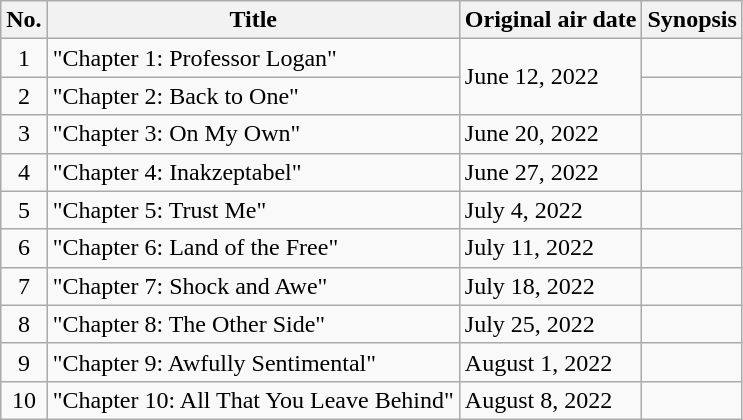<table class="wikitable">
<tr>
<th>No.</th>
<th>Title</th>
<th>Original air date</th>
<th>Synopsis</th>
</tr>
<tr>
<td align=center>1</td>
<td>"Chapter 1: Professor Logan"</td>
<td rowspan="2">June 12, 2022</td>
<td></td>
</tr>
<tr>
<td align=center>2</td>
<td>"Chapter 2: Back to One"</td>
<td></td>
</tr>
<tr>
<td align=center>3</td>
<td>"Chapter 3: On My Own"</td>
<td>June 20, 2022</td>
<td></td>
</tr>
<tr>
<td align=center>4</td>
<td>"Chapter 4: Inakzeptabel"</td>
<td>June 27, 2022</td>
<td></td>
</tr>
<tr>
<td align=center>5</td>
<td>"Chapter 5: Trust Me"</td>
<td>July 4, 2022</td>
<td></td>
</tr>
<tr>
<td align=center>6</td>
<td>"Chapter 6: Land of the Free"</td>
<td>July 11, 2022</td>
<td></td>
</tr>
<tr>
<td align=center>7</td>
<td>"Chapter 7: Shock and Awe"</td>
<td>July 18, 2022</td>
<td></td>
</tr>
<tr>
<td align=center>8</td>
<td>"Chapter 8: The Other Side"</td>
<td>July 25, 2022</td>
<td></td>
</tr>
<tr>
<td align=center>9</td>
<td>"Chapter 9: Awfully Sentimental"</td>
<td>August 1, 2022</td>
<td></td>
</tr>
<tr>
<td align=center>10</td>
<td>"Chapter 10: All That You Leave Behind"</td>
<td>August 8, 2022</td>
<td></td>
</tr>
</table>
